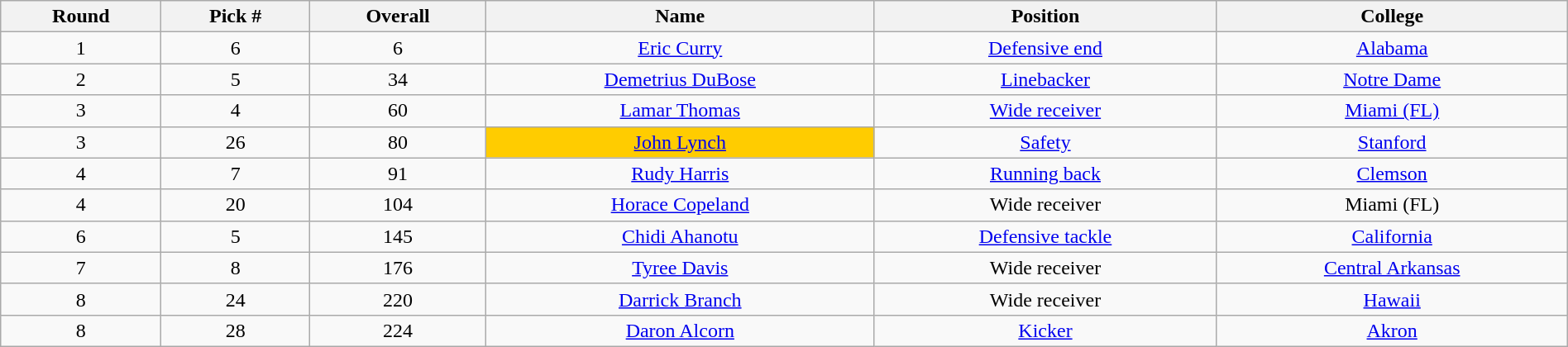<table class="wikitable sortable sortable" style="width: 100%; text-align:center">
<tr>
<th>Round</th>
<th>Pick #</th>
<th>Overall</th>
<th>Name</th>
<th>Position</th>
<th>College</th>
</tr>
<tr>
<td>1</td>
<td>6</td>
<td>6</td>
<td><a href='#'>Eric Curry</a></td>
<td><a href='#'>Defensive end</a></td>
<td><a href='#'>Alabama</a></td>
</tr>
<tr>
<td>2</td>
<td>5</td>
<td>34</td>
<td><a href='#'>Demetrius DuBose</a></td>
<td><a href='#'>Linebacker</a></td>
<td><a href='#'>Notre Dame</a></td>
</tr>
<tr>
<td>3</td>
<td>4</td>
<td>60</td>
<td><a href='#'>Lamar Thomas</a></td>
<td><a href='#'>Wide receiver</a></td>
<td><a href='#'>Miami (FL)</a></td>
</tr>
<tr>
<td>3</td>
<td>26</td>
<td>80</td>
<td bgcolor=#FFCC00><a href='#'>John Lynch</a></td>
<td><a href='#'>Safety</a></td>
<td><a href='#'>Stanford</a></td>
</tr>
<tr>
<td>4</td>
<td>7</td>
<td>91</td>
<td><a href='#'>Rudy Harris</a></td>
<td><a href='#'>Running back</a></td>
<td><a href='#'>Clemson</a></td>
</tr>
<tr>
<td>4</td>
<td>20</td>
<td>104</td>
<td><a href='#'>Horace Copeland</a></td>
<td>Wide receiver</td>
<td>Miami (FL)</td>
</tr>
<tr>
<td>6</td>
<td>5</td>
<td>145</td>
<td><a href='#'>Chidi Ahanotu</a></td>
<td><a href='#'>Defensive tackle</a></td>
<td><a href='#'>California</a></td>
</tr>
<tr>
<td>7</td>
<td>8</td>
<td>176</td>
<td><a href='#'>Tyree Davis</a></td>
<td>Wide receiver</td>
<td><a href='#'>Central Arkansas</a></td>
</tr>
<tr>
<td>8</td>
<td>24</td>
<td>220</td>
<td><a href='#'>Darrick Branch</a></td>
<td>Wide receiver</td>
<td><a href='#'>Hawaii</a></td>
</tr>
<tr>
<td>8</td>
<td>28</td>
<td>224</td>
<td><a href='#'>Daron Alcorn</a></td>
<td><a href='#'>Kicker</a></td>
<td><a href='#'>Akron</a></td>
</tr>
</table>
